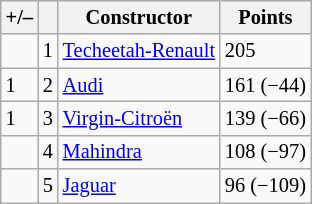<table class="wikitable" style="font-size: 85%">
<tr>
<th scope="col">+/–</th>
<th scope="col"></th>
<th scope="col">Constructor</th>
<th scope="col">Points</th>
</tr>
<tr>
<td align="left"></td>
<td align="center">1</td>
<td> <a href='#'>Techeetah-Renault</a></td>
<td align="left">205</td>
</tr>
<tr>
<td align="left"> 1</td>
<td align="center">2</td>
<td> <a href='#'>Audi</a></td>
<td align="left">161 (−44)</td>
</tr>
<tr>
<td align="left"> 1</td>
<td align="center">3</td>
<td> <a href='#'>Virgin-Citroën</a></td>
<td align="left">139 (−66)</td>
</tr>
<tr>
<td align="left"></td>
<td align="center">4</td>
<td> <a href='#'>Mahindra</a></td>
<td align="left">108 (−97)</td>
</tr>
<tr>
<td align="left"></td>
<td align="center">5</td>
<td> <a href='#'>Jaguar</a></td>
<td align="left">96 (−109)</td>
</tr>
</table>
